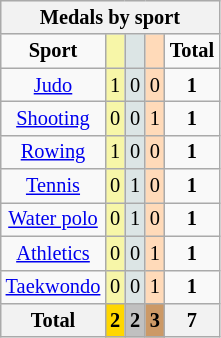<table class="wikitable" style=font-size:85%;float:center;text-align:center>
<tr style="background:#efefef;">
<th colspan=5><strong>Medals by sport</strong></th>
</tr>
<tr align=center>
<td><strong>Sport</strong></td>
<td bgcolor=#f7f6a8></td>
<td bgcolor=#dce5e5></td>
<td bgcolor=#ffdab9></td>
<td><strong>Total</strong></td>
</tr>
<tr align=center>
<td><a href='#'>Judo</a></td>
<td style="background:#F7F6A8;">1</td>
<td style="background:#DCE5E5;">0</td>
<td style="background:#FFDAB9;">0</td>
<td><strong>1</strong></td>
</tr>
<tr align=center>
<td><a href='#'>Shooting</a></td>
<td style="background:#F7F6A8;">0</td>
<td style="background:#DCE5E5;">0</td>
<td style="background:#FFDAB9;">1</td>
<td><strong>1</strong></td>
</tr>
<tr align=center>
<td><a href='#'>Rowing</a></td>
<td style="background:#F7F6A8;">1</td>
<td style="background:#DCE5E5;">0</td>
<td style="background:#FFDAB9;">0</td>
<td><strong>1</strong></td>
</tr>
<tr align=center>
<td><a href='#'>Tennis</a></td>
<td style="background:#F7F6A8;">0</td>
<td style="background:#DCE5E5;">1</td>
<td style="background:#FFDAB9;">0</td>
<td><strong>1</strong></td>
</tr>
<tr align=center>
<td><a href='#'>Water polo</a></td>
<td style="background:#F7F6A8;">0</td>
<td style="background:#DCE5E5;">1</td>
<td style="background:#FFDAB9;">0</td>
<td><strong>1</strong></td>
</tr>
<tr align=center>
<td><a href='#'>Athletics</a></td>
<td style="background:#F7F6A8;">0</td>
<td style="background:#DCE5E5;">0</td>
<td style="background:#FFDAB9;">1</td>
<td><strong>1</strong></td>
</tr>
<tr align=center>
<td><a href='#'>Taekwondo</a></td>
<td style="background:#F7F6A8;">0</td>
<td style="background:#DCE5E5;">0</td>
<td style="background:#FFDAB9;">1</td>
<td><strong>1</strong></td>
</tr>
<tr align=center>
<th><strong>Total</strong></th>
<th style="background:gold;"><strong>2</strong></th>
<th style="background:silver;"><strong>2</strong></th>
<th style="background:#c96;"><strong>3</strong></th>
<th><strong>7</strong></th>
</tr>
</table>
